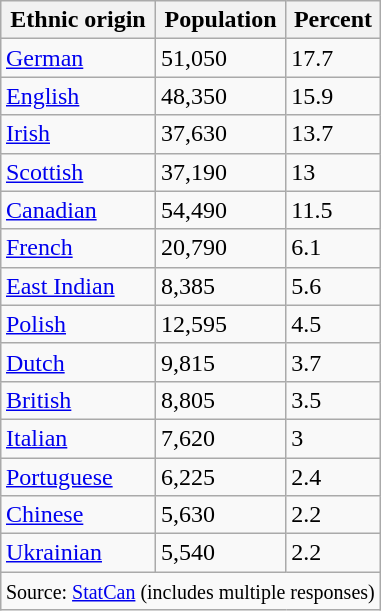<table class="wikitable" style="float:right;">
<tr ">
<th>Ethnic origin</th>
<th>Population</th>
<th>Percent</th>
</tr>
<tr>
<td><a href='#'>German</a></td>
<td>51,050</td>
<td>17.7</td>
</tr>
<tr>
<td><a href='#'>English</a></td>
<td>48,350</td>
<td>15.9</td>
</tr>
<tr>
<td><a href='#'>Irish</a></td>
<td>37,630</td>
<td>13.7</td>
</tr>
<tr>
<td><a href='#'>Scottish</a></td>
<td>37,190</td>
<td>13</td>
</tr>
<tr>
<td><a href='#'>Canadian</a></td>
<td>54,490</td>
<td>11.5</td>
</tr>
<tr>
<td><a href='#'>French</a></td>
<td>20,790</td>
<td>6.1</td>
</tr>
<tr>
<td><a href='#'>East Indian</a></td>
<td>8,385</td>
<td>5.6</td>
</tr>
<tr>
<td><a href='#'>Polish</a></td>
<td>12,595</td>
<td>4.5</td>
</tr>
<tr>
<td><a href='#'>Dutch</a></td>
<td>9,815</td>
<td>3.7</td>
</tr>
<tr>
<td><a href='#'>British</a></td>
<td>8,805</td>
<td>3.5</td>
</tr>
<tr>
<td><a href='#'>Italian</a></td>
<td>7,620</td>
<td>3</td>
</tr>
<tr>
<td><a href='#'>Portuguese</a></td>
<td>6,225</td>
<td>2.4</td>
</tr>
<tr>
<td><a href='#'>Chinese</a></td>
<td>5,630</td>
<td>2.2</td>
</tr>
<tr>
<td><a href='#'>Ukrainian</a></td>
<td>5,540</td>
<td>2.2</td>
</tr>
<tr>
<td colspan="3"><small>Source: <a href='#'>StatCan</a> (includes multiple responses)</small></td>
</tr>
</table>
